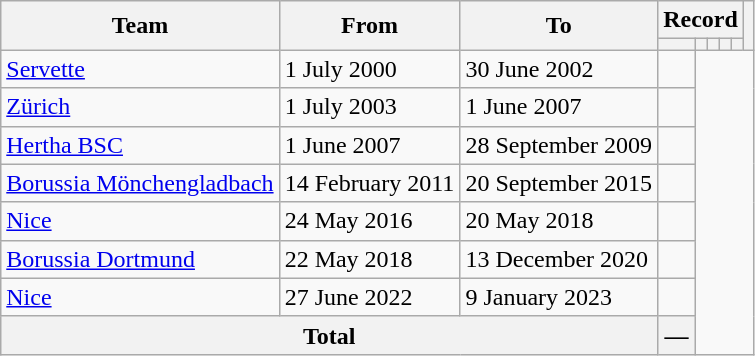<table class=wikitable style="text-align: center">
<tr>
<th rowspan=2>Team</th>
<th rowspan=2>From</th>
<th rowspan=2>To</th>
<th colspan=5>Record</th>
<th rowspan=2></th>
</tr>
<tr>
<th></th>
<th></th>
<th></th>
<th></th>
<th></th>
</tr>
<tr>
<td align=left><a href='#'>Servette</a></td>
<td align=left>1 July 2000</td>
<td align=left>30 June 2002<br></td>
<td></td>
</tr>
<tr>
<td align=left><a href='#'>Zürich</a></td>
<td align=left>1 July 2003</td>
<td align=left>1 June 2007<br></td>
<td></td>
</tr>
<tr>
<td align=left><a href='#'>Hertha BSC</a></td>
<td align=left>1 June 2007</td>
<td align=left>28 September 2009<br></td>
<td></td>
</tr>
<tr>
<td align=left><a href='#'>Borussia Mönchengladbach</a></td>
<td align=left>14 February 2011</td>
<td align=left>20 September 2015<br></td>
<td></td>
</tr>
<tr>
<td align=left><a href='#'>Nice</a></td>
<td align=left>24 May 2016</td>
<td align=left>20 May 2018<br></td>
<td></td>
</tr>
<tr>
<td align=left><a href='#'>Borussia Dortmund</a></td>
<td align=left>22 May 2018</td>
<td align=left>13 December 2020<br></td>
<td></td>
</tr>
<tr>
<td align=left><a href='#'>Nice</a></td>
<td align=left>27 June 2022</td>
<td align=left>9 January 2023<br></td>
<td></td>
</tr>
<tr>
<th colspan=3>Total<br></th>
<th>—</th>
</tr>
</table>
